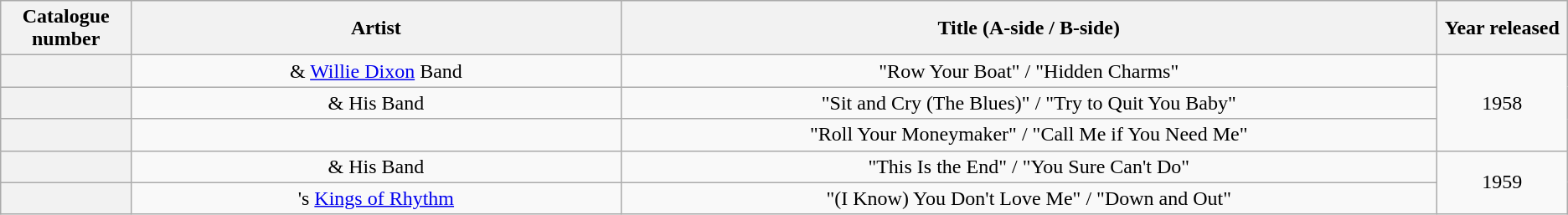<table class="wikitable sortable plainrowheaders" style="text-align:center;">
<tr>
<th scope="col" width=8%>Catalogue number</th>
<th scope="col" width=30%>Artist</th>
<th scope="col" width=50% class="unsortable">Title (A-side / B-side)</th>
<th scope="col" width=8%>Year released</th>
</tr>
<tr>
<th scope="row"></th>
<td> & <a href='#'>Willie Dixon</a> Band</td>
<td>"Row Your Boat" / "Hidden Charms"</td>
<td rowspan="3">1958</td>
</tr>
<tr>
<th scope="row"></th>
<td> & His Band</td>
<td>"Sit and Cry (The Blues)" / "Try to Quit You Baby"</td>
</tr>
<tr>
<th scope="row"></th>
<td></td>
<td>"Roll Your Moneymaker" / "Call Me if You Need Me"</td>
</tr>
<tr>
<th scope="row"></th>
<td> & His Band</td>
<td>"This Is the End" / "You Sure Can't Do"</td>
<td rowspan="2">1959</td>
</tr>
<tr>
<th scope="row"></th>
<td>'s <a href='#'>Kings of Rhythm</a></td>
<td>"(I Know) You Don't Love Me" / "Down and Out"</td>
</tr>
</table>
